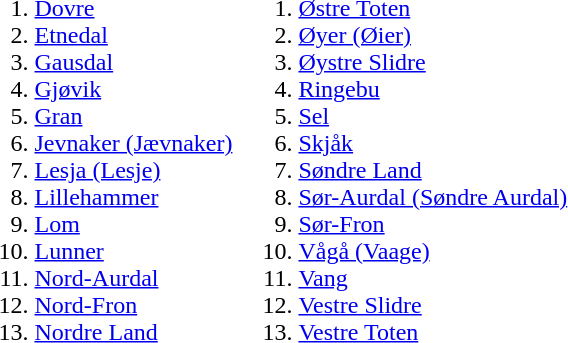<table>
<tr>
<td><ol><br><li><a href='#'>Dovre</a></li>
<li><a href='#'>Etnedal</a></li>
<li><a href='#'>Gausdal</a></li>
<li><a href='#'>Gjøvik</a></li>
<li><a href='#'>Gran</a></li>
<li><a href='#'>Jevnaker (Jævnaker)</a></li>
<li><a href='#'>Lesja (Lesje)</a></li>
<li><a href='#'>Lillehammer</a></li>
<li><a href='#'>Lom</a></li>
<li><a href='#'>Lunner</a></li>
<li><a href='#'>Nord-Aurdal</a></li>
<li><a href='#'>Nord-Fron</a></li>
<li><a href='#'>Nordre Land</a></li>
</ol></td>
<td><ol><br><li><a href='#'>Østre Toten</a></li>
<li><a href='#'>Øyer (Øier)</a></li>
<li><a href='#'>Øystre Slidre</a></li>
<li><a href='#'>Ringebu</a></li>
<li><a href='#'>Sel</a></li>
<li><a href='#'>Skjåk</a></li>
<li><a href='#'>Søndre Land</a></li>
<li><a href='#'>Sør-Aurdal (Søndre Aurdal)</a></li>
<li><a href='#'>Sør-Fron</a></li>
<li><a href='#'>Vågå (Vaage)</a></li>
<li><a href='#'>Vang</a></li>
<li><a href='#'>Vestre Slidre</a></li>
<li><a href='#'>Vestre Toten</a></li>
</ol></td>
</tr>
</table>
